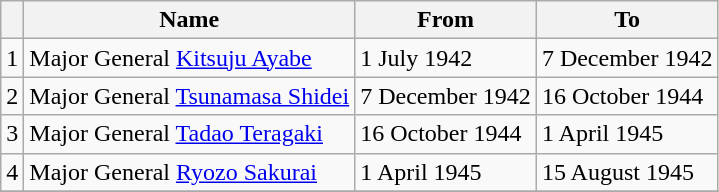<table class=wikitable>
<tr>
<th></th>
<th>Name</th>
<th>From</th>
<th>To</th>
</tr>
<tr>
<td>1</td>
<td>Major General <a href='#'>Kitsuju Ayabe</a></td>
<td>1 July 1942</td>
<td>7 December 1942</td>
</tr>
<tr>
<td>2</td>
<td>Major General <a href='#'>Tsunamasa Shidei</a></td>
<td>7 December 1942</td>
<td>16 October 1944</td>
</tr>
<tr>
<td>3</td>
<td>Major General <a href='#'>Tadao Teragaki</a></td>
<td>16 October 1944</td>
<td>1 April 1945</td>
</tr>
<tr>
<td>4</td>
<td>Major General <a href='#'>Ryozo Sakurai</a></td>
<td>1 April 1945</td>
<td>15 August 1945</td>
</tr>
<tr>
</tr>
</table>
